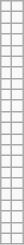<table class="wikitable" style="text-align:left">
<tr>
<td></td>
<td></td>
</tr>
<tr>
<td></td>
<td></td>
</tr>
<tr>
<td></td>
<td></td>
</tr>
<tr>
<td></td>
<td></td>
</tr>
<tr>
<td></td>
<td></td>
</tr>
<tr>
<td></td>
<td></td>
</tr>
<tr>
<td></td>
<td></td>
</tr>
<tr>
<td></td>
<td></td>
</tr>
<tr>
<td></td>
<td></td>
</tr>
<tr>
<td></td>
<td></td>
</tr>
<tr>
<td></td>
<td></td>
</tr>
<tr>
<td></td>
<td></td>
</tr>
<tr>
<td></td>
<td></td>
</tr>
<tr>
<td></td>
<td></td>
</tr>
<tr>
<td></td>
<td></td>
</tr>
<tr>
<td></td>
<td></td>
</tr>
<tr>
<td></td>
<td></td>
</tr>
<tr>
<td></td>
<td></td>
</tr>
<tr>
<td></td>
<td></td>
</tr>
<tr>
<td></td>
<td></td>
</tr>
<tr>
<td></td>
<td></td>
</tr>
<tr>
<td></td>
<td></td>
</tr>
</table>
